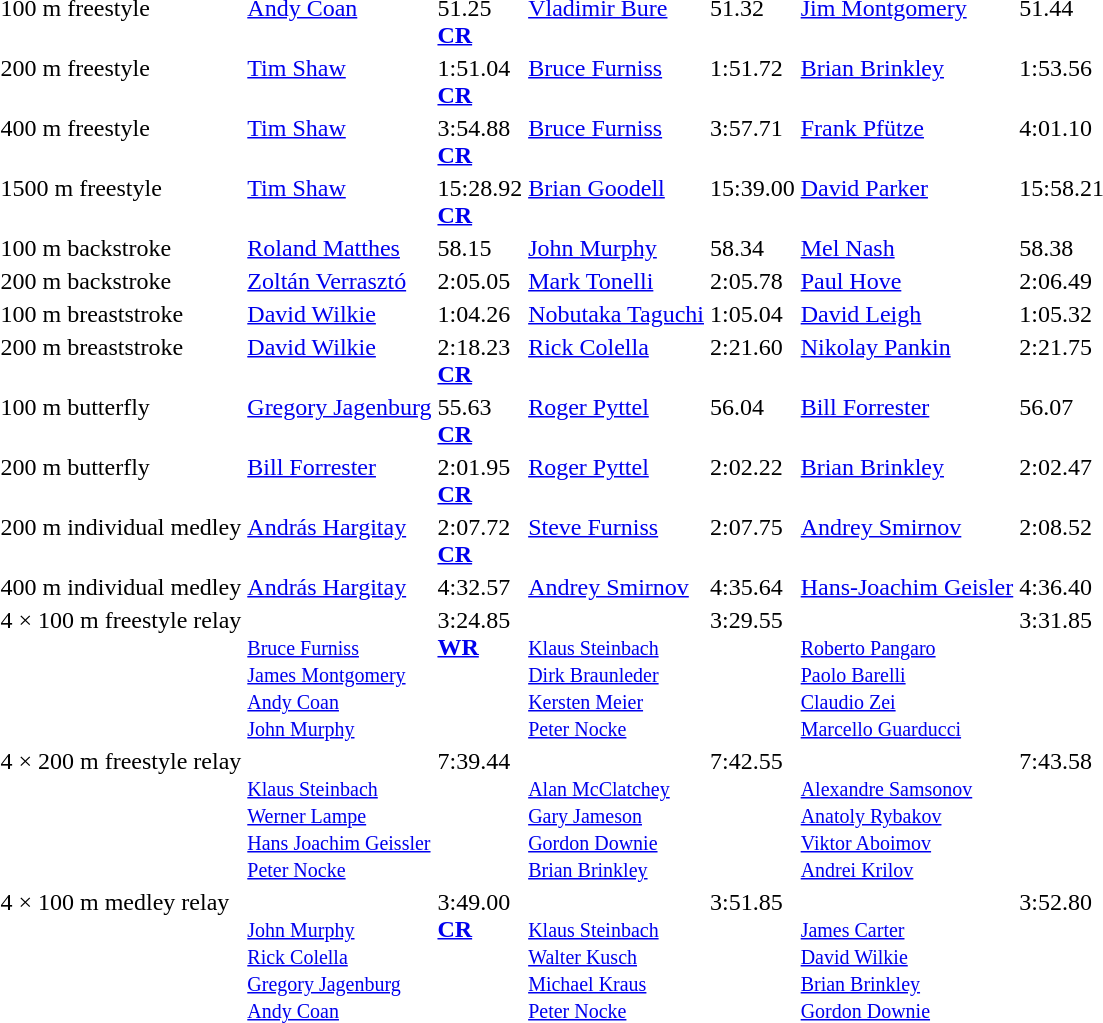<table>
<tr valign="top">
<td>100 m freestyle</td>
<td><a href='#'>Andy Coan</a><br></td>
<td>51.25<br><strong><a href='#'>CR</a></strong></td>
<td><a href='#'>Vladimir Bure</a><br></td>
<td>51.32</td>
<td><a href='#'>Jim Montgomery</a><br></td>
<td>51.44</td>
</tr>
<tr valign="top">
<td>200 m freestyle</td>
<td><a href='#'>Tim Shaw</a><br></td>
<td>1:51.04<br><strong><a href='#'>CR</a></strong></td>
<td><a href='#'>Bruce Furniss</a><br></td>
<td>1:51.72</td>
<td><a href='#'>Brian Brinkley</a><br></td>
<td>1:53.56</td>
</tr>
<tr valign="top">
<td>400 m freestyle</td>
<td><a href='#'>Tim Shaw</a><br></td>
<td>3:54.88<br><strong><a href='#'>CR</a></strong></td>
<td><a href='#'>Bruce Furniss</a><br></td>
<td>3:57.71</td>
<td><a href='#'>Frank Pfütze</a><br></td>
<td>4:01.10</td>
</tr>
<tr valign="top">
<td>1500 m freestyle</td>
<td><a href='#'>Tim Shaw</a><br></td>
<td>15:28.92<br><strong><a href='#'>CR</a></strong></td>
<td><a href='#'>Brian Goodell</a><br></td>
<td>15:39.00</td>
<td><a href='#'>David Parker</a><br></td>
<td>15:58.21</td>
</tr>
<tr valign="top">
<td>100 m backstroke</td>
<td><a href='#'>Roland Matthes</a><br></td>
<td>58.15</td>
<td><a href='#'>John Murphy</a><br></td>
<td>58.34</td>
<td><a href='#'>Mel Nash</a><br></td>
<td>58.38</td>
</tr>
<tr valign="top">
<td>200 m backstroke</td>
<td><a href='#'>Zoltán Verrasztó</a><br></td>
<td>2:05.05</td>
<td><a href='#'>Mark Tonelli</a><br></td>
<td>2:05.78</td>
<td><a href='#'>Paul Hove</a><br></td>
<td>2:06.49</td>
</tr>
<tr valign="top">
<td>100 m breaststroke</td>
<td><a href='#'>David Wilkie</a><br></td>
<td>1:04.26</td>
<td><a href='#'>Nobutaka Taguchi</a><br></td>
<td>1:05.04</td>
<td><a href='#'>David Leigh</a><br></td>
<td>1:05.32</td>
</tr>
<tr valign="top">
<td>200 m breaststroke</td>
<td><a href='#'>David Wilkie</a><br></td>
<td>2:18.23<br><strong><a href='#'>CR</a></strong></td>
<td><a href='#'>Rick Colella</a><br></td>
<td>2:21.60</td>
<td><a href='#'>Nikolay Pankin</a><br></td>
<td>2:21.75</td>
</tr>
<tr valign="top">
<td>100 m butterfly</td>
<td><a href='#'>Gregory Jagenburg</a><br></td>
<td>55.63<br><strong><a href='#'>CR</a></strong></td>
<td><a href='#'>Roger Pyttel</a><br></td>
<td>56.04</td>
<td><a href='#'>Bill Forrester</a><br></td>
<td>56.07</td>
</tr>
<tr valign="top">
<td>200 m butterfly</td>
<td><a href='#'>Bill Forrester</a><br></td>
<td>2:01.95<br><strong><a href='#'>CR</a></strong></td>
<td><a href='#'>Roger Pyttel</a><br></td>
<td>2:02.22</td>
<td><a href='#'>Brian Brinkley</a><br></td>
<td>2:02.47</td>
</tr>
<tr valign="top">
<td>200 m individual medley</td>
<td><a href='#'>András Hargitay</a><br></td>
<td>2:07.72<br><strong><a href='#'>CR</a></strong></td>
<td><a href='#'>Steve Furniss</a><br></td>
<td>2:07.75</td>
<td><a href='#'>Andrey Smirnov</a><br></td>
<td>2:08.52</td>
</tr>
<tr valign="top">
<td>400 m individual medley</td>
<td><a href='#'>András Hargitay</a><br></td>
<td>4:32.57</td>
<td><a href='#'>Andrey Smirnov</a><br></td>
<td>4:35.64</td>
<td><a href='#'>Hans-Joachim Geisler</a><br></td>
<td>4:36.40</td>
</tr>
<tr valign="top">
<td>4 × 100 m freestyle relay</td>
<td><br><small><a href='#'>Bruce Furniss</a><br><a href='#'>James Montgomery</a><br><a href='#'>Andy Coan</a><br><a href='#'>John Murphy</a></small></td>
<td>3:24.85<br><strong><a href='#'>WR</a></strong></td>
<td><br><small><a href='#'>Klaus Steinbach</a><br><a href='#'>Dirk Braunleder</a><br><a href='#'>Kersten Meier</a><br><a href='#'>Peter Nocke</a></small></td>
<td>3:29.55</td>
<td><br><small><a href='#'>Roberto Pangaro</a><br><a href='#'>Paolo Barelli</a><br><a href='#'>Claudio Zei</a><br><a href='#'>Marcello Guarducci</a></small></td>
<td>3:31.85</td>
</tr>
<tr valign="top">
<td>4 × 200 m freestyle relay</td>
<td><br><small><a href='#'>Klaus Steinbach</a><br><a href='#'>Werner Lampe</a><br><a href='#'>Hans Joachim Geissler</a><br><a href='#'>Peter Nocke</a></small></td>
<td>7:39.44</td>
<td><br><small><a href='#'>Alan McClatchey</a><br><a href='#'>Gary Jameson</a><br><a href='#'>Gordon Downie</a><br><a href='#'>Brian Brinkley</a></small></td>
<td>7:42.55</td>
<td><br><small><a href='#'>Alexandre Samsonov</a><br><a href='#'>Anatoly Rybakov</a><br><a href='#'>Viktor Aboimov</a><br><a href='#'>Andrei Krilov</a></small></td>
<td>7:43.58</td>
</tr>
<tr valign="top">
<td>4 × 100 m medley relay</td>
<td><br><small><a href='#'>John Murphy</a><br><a href='#'>Rick Colella</a><br><a href='#'>Gregory Jagenburg</a><br><a href='#'>Andy Coan</a></small></td>
<td>3:49.00<br><strong><a href='#'>CR</a></strong></td>
<td><br><small><a href='#'>Klaus Steinbach</a><br><a href='#'>Walter Kusch</a><br><a href='#'>Michael Kraus</a><br><a href='#'>Peter Nocke</a></small></td>
<td>3:51.85</td>
<td><br><small><a href='#'>James Carter</a><br><a href='#'>David Wilkie</a><br><a href='#'>Brian Brinkley</a><br><a href='#'>Gordon Downie</a></small></td>
<td>3:52.80</td>
</tr>
</table>
